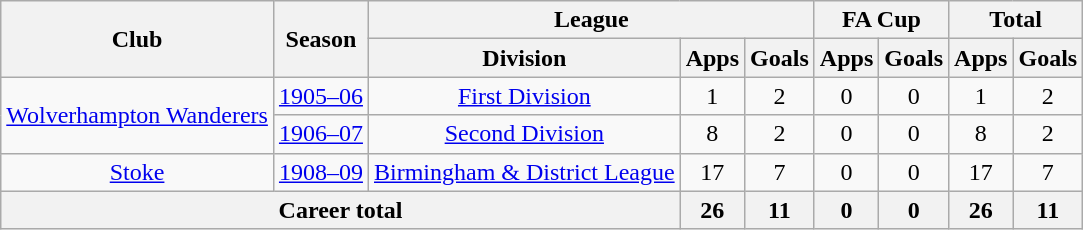<table class="wikitable" style="text-align: center;">
<tr>
<th rowspan="2">Club</th>
<th rowspan="2">Season</th>
<th colspan="3">League</th>
<th colspan="2">FA Cup</th>
<th colspan="2">Total</th>
</tr>
<tr>
<th>Division</th>
<th>Apps</th>
<th>Goals</th>
<th>Apps</th>
<th>Goals</th>
<th>Apps</th>
<th>Goals</th>
</tr>
<tr>
<td rowspan="2"><a href='#'>Wolverhampton Wanderers</a></td>
<td><a href='#'>1905–06</a></td>
<td><a href='#'>First Division</a></td>
<td>1</td>
<td>2</td>
<td>0</td>
<td>0</td>
<td>1</td>
<td>2</td>
</tr>
<tr>
<td><a href='#'>1906–07</a></td>
<td><a href='#'>Second Division</a></td>
<td>8</td>
<td>2</td>
<td>0</td>
<td>0</td>
<td>8</td>
<td>2</td>
</tr>
<tr>
<td><a href='#'>Stoke</a></td>
<td><a href='#'>1908–09</a></td>
<td><a href='#'>Birmingham & District League</a></td>
<td>17</td>
<td>7</td>
<td>0</td>
<td>0</td>
<td>17</td>
<td>7</td>
</tr>
<tr>
<th colspan="3">Career total</th>
<th>26</th>
<th>11</th>
<th>0</th>
<th>0</th>
<th>26</th>
<th>11</th>
</tr>
</table>
